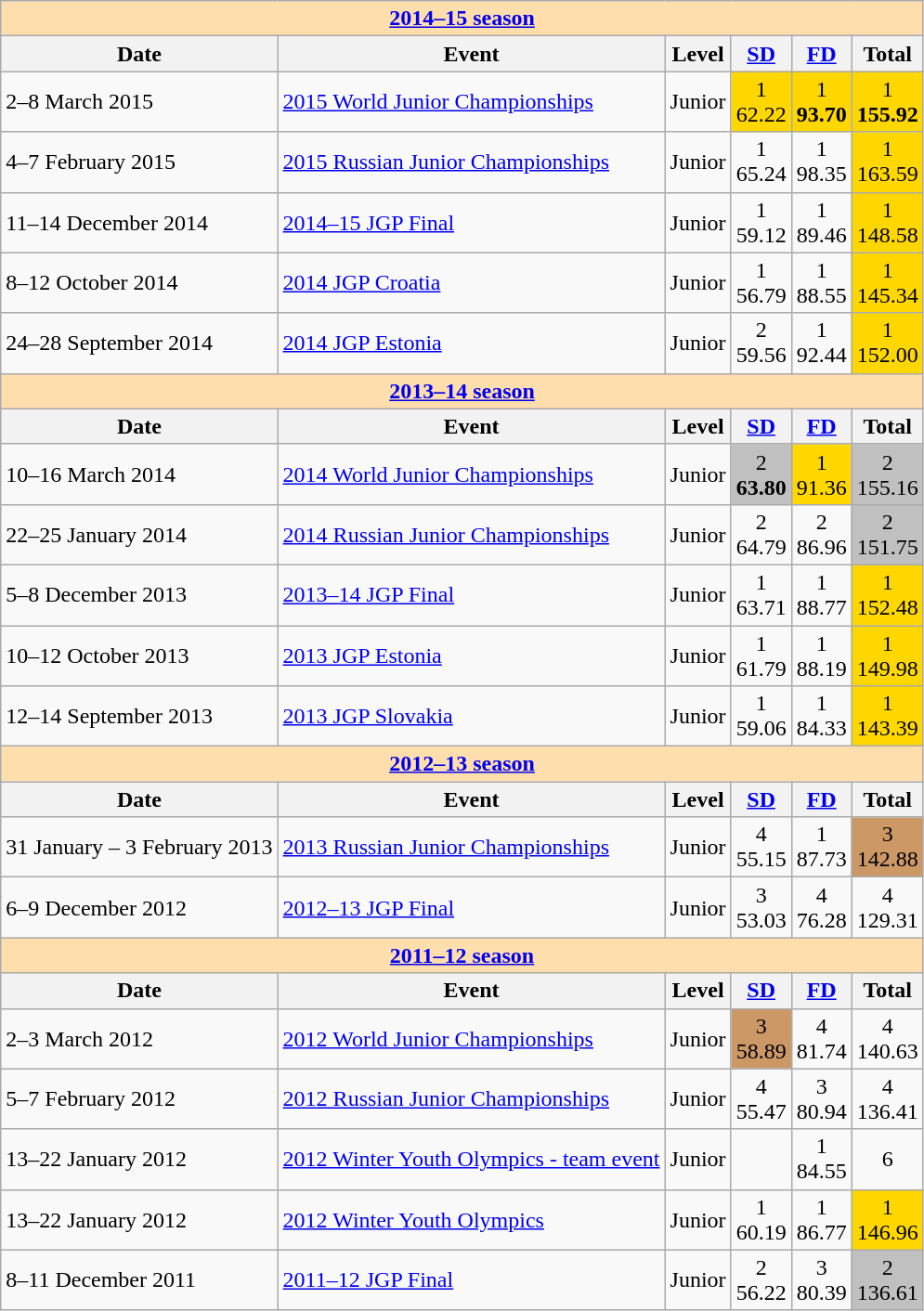<table class="wikitable">
<tr>
<td style="background-color: #ffdead;" colspan=6 align=center><strong><a href='#'>2014–15 season</a></strong></td>
</tr>
<tr>
<th>Date</th>
<th>Event</th>
<th>Level</th>
<th><a href='#'>SD</a></th>
<th><a href='#'>FD</a></th>
<th>Total</th>
</tr>
<tr>
<td>2–8 March 2015</td>
<td><a href='#'>2015 World Junior Championships</a></td>
<td>Junior</td>
<td align=center bgcolor=gold>1 <br> 62.22</td>
<td align=center bgcolor=gold>1 <br> <strong>93.70</strong></td>
<td align=center bgcolor=gold>1 <br> <strong>155.92</strong></td>
</tr>
<tr>
<td>4–7 February 2015</td>
<td><a href='#'>2015 Russian Junior Championships</a></td>
<td>Junior</td>
<td align=center>1 <br> 65.24</td>
<td align=center>1 <br> 98.35</td>
<td align=center bgcolor=gold>1 <br> 163.59</td>
</tr>
<tr>
<td>11–14 December 2014</td>
<td><a href='#'>2014–15 JGP Final</a></td>
<td>Junior</td>
<td align=center>1 <br> 59.12</td>
<td align=center>1 <br> 89.46</td>
<td align=center bgcolor=gold>1 <br> 148.58</td>
</tr>
<tr>
<td>8–12 October 2014</td>
<td><a href='#'>2014 JGP Croatia</a></td>
<td>Junior</td>
<td align=center>1 <br> 56.79</td>
<td align=center>1 <br> 88.55</td>
<td align=center bgcolor=gold>1 <br> 145.34</td>
</tr>
<tr>
<td>24–28 September 2014</td>
<td><a href='#'>2014 JGP Estonia</a></td>
<td>Junior</td>
<td align=center>2 <br> 59.56</td>
<td align=center>1 <br> 92.44</td>
<td align=center bgcolor=gold>1 <br> 152.00</td>
</tr>
<tr>
<td style="background-color: #ffdead;" colspan=6 align=center><strong><a href='#'>2013–14 season</a></strong></td>
</tr>
<tr>
<th>Date</th>
<th>Event</th>
<th>Level</th>
<th><a href='#'>SD</a></th>
<th><a href='#'>FD</a></th>
<th>Total</th>
</tr>
<tr>
<td>10–16 March 2014</td>
<td><a href='#'>2014 World Junior Championships</a></td>
<td>Junior</td>
<td align=center bgcolor=silver>2 <br> <strong>63.80</strong></td>
<td align=center bgcolor=gold>1 <br> 91.36</td>
<td align=center bgcolor=silver>2 <br> 155.16</td>
</tr>
<tr>
<td>22–25 January 2014</td>
<td><a href='#'>2014 Russian Junior Championships</a></td>
<td>Junior</td>
<td align=center>2 <br> 64.79</td>
<td align=center>2 <br> 86.96</td>
<td align=center bgcolor=silver>2 <br> 151.75</td>
</tr>
<tr>
<td>5–8 December 2013</td>
<td><a href='#'>2013–14 JGP Final</a></td>
<td>Junior</td>
<td align=center>1 <br> 63.71</td>
<td align=center>1 <br> 88.77</td>
<td align=center bgcolor=gold>1 <br> 152.48</td>
</tr>
<tr>
<td>10–12 October  2013</td>
<td><a href='#'>2013 JGP Estonia</a></td>
<td>Junior</td>
<td align=center>1 <br> 61.79</td>
<td align=center>1 <br> 88.19</td>
<td align=center bgcolor=gold>1 <br> 149.98</td>
</tr>
<tr>
<td>12–14 September  2013</td>
<td><a href='#'>2013 JGP Slovakia</a></td>
<td>Junior</td>
<td align=center>1 <br> 59.06</td>
<td align=center>1 <br> 84.33</td>
<td align=center bgcolor=gold>1 <br> 143.39</td>
</tr>
<tr>
<td style="background-color: #ffdead;" colspan=6 align=center><strong><a href='#'>2012–13 season</a></strong></td>
</tr>
<tr>
<th>Date</th>
<th>Event</th>
<th>Level</th>
<th><a href='#'>SD</a></th>
<th><a href='#'>FD</a></th>
<th>Total</th>
</tr>
<tr>
<td>31 January – 3 February 2013</td>
<td><a href='#'>2013 Russian Junior Championships</a></td>
<td>Junior</td>
<td align=center>4 <br> 55.15</td>
<td align=center>1 <br> 87.73</td>
<td align=center bgcolor=cc9966>3 <br> 142.88</td>
</tr>
<tr>
<td>6–9 December 2012</td>
<td><a href='#'>2012–13 JGP Final</a></td>
<td>Junior</td>
<td align=center>3 <br> 53.03</td>
<td align=center>4 <br> 76.28</td>
<td align=center>4 <br> 129.31</td>
</tr>
<tr>
<td style="background-color: #ffdead;" colspan=6 align=center><strong><a href='#'>2011–12 season</a></strong></td>
</tr>
<tr>
<th>Date</th>
<th>Event</th>
<th>Level</th>
<th><a href='#'>SD</a></th>
<th><a href='#'>FD</a></th>
<th>Total</th>
</tr>
<tr>
<td>2–3 March 2012</td>
<td><a href='#'>2012 World Junior Championships</a></td>
<td>Junior</td>
<td align=center bgcolor=cc9966>3 <br> 58.89</td>
<td align=center>4 <br> 81.74</td>
<td align=center>4 <br> 140.63</td>
</tr>
<tr>
<td>5–7 February 2012</td>
<td><a href='#'>2012 Russian Junior Championships</a></td>
<td>Junior</td>
<td align=center>4 <br> 55.47</td>
<td align=center>3 <br> 80.94</td>
<td align=center>4 <br> 136.41</td>
</tr>
<tr>
<td>13–22 January 2012</td>
<td><a href='#'>2012 Winter Youth Olympics - team event</a></td>
<td>Junior</td>
<td align=center></td>
<td align=center>1 <br> 84.55</td>
<td align=center>6 <br></td>
</tr>
<tr>
<td>13–22 January 2012</td>
<td><a href='#'>2012 Winter Youth Olympics</a></td>
<td>Junior</td>
<td align=center>1 <br> 60.19</td>
<td align=center>1 <br> 86.77</td>
<td align=center bgcolor=gold>1 <br> 146.96</td>
</tr>
<tr>
<td>8–11 December 2011</td>
<td><a href='#'>2011–12 JGP Final</a></td>
<td>Junior</td>
<td align=center>2 <br> 56.22</td>
<td align=center>3 <br> 80.39</td>
<td align=center bgcolor=silver>2 <br> 136.61</td>
</tr>
</table>
